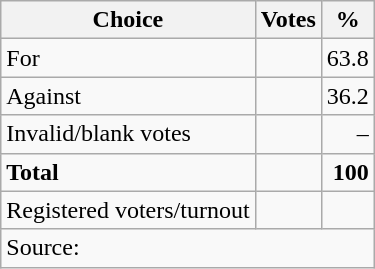<table class=wikitable style=text-align:right>
<tr>
<th>Choice</th>
<th>Votes</th>
<th>%</th>
</tr>
<tr>
<td align=left>For</td>
<td></td>
<td>63.8</td>
</tr>
<tr>
<td align=left>Against</td>
<td></td>
<td>36.2</td>
</tr>
<tr>
<td align=left>Invalid/blank votes</td>
<td></td>
<td>–</td>
</tr>
<tr>
<td align=left><strong>Total</strong></td>
<td></td>
<td><strong>100</strong></td>
</tr>
<tr>
<td align=left>Registered voters/turnout</td>
<td></td>
<td></td>
</tr>
<tr>
<td align=left colspan=3>Source: </td>
</tr>
</table>
